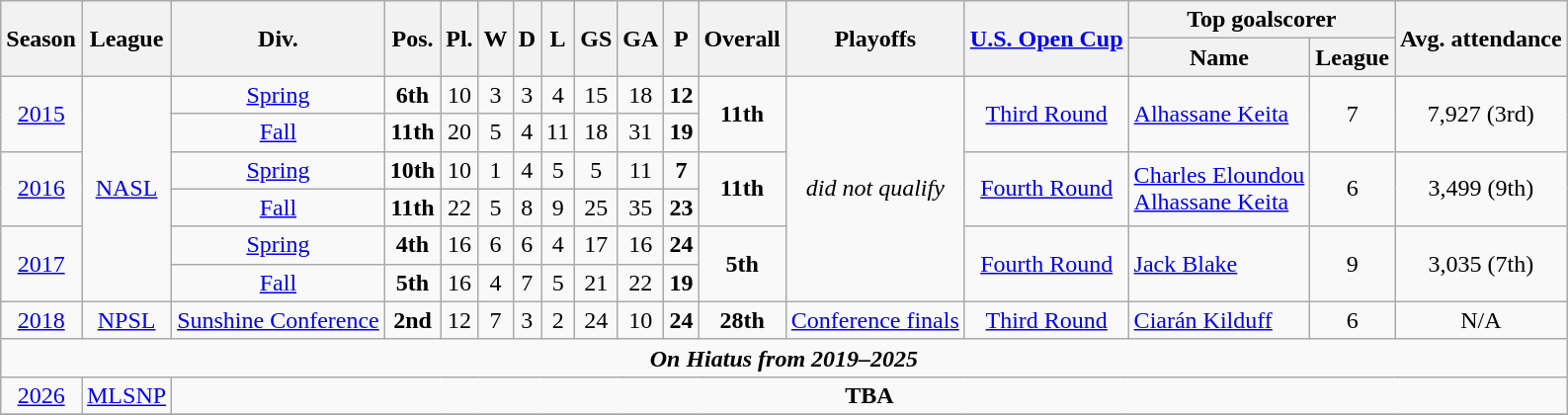<table class="wikitable">
<tr style="background:#efefef;">
<th rowspan="2">Season</th>
<th rowspan="2">League</th>
<th rowspan="2">Div.</th>
<th rowspan="2">Pos.</th>
<th rowspan="2">Pl.</th>
<th rowspan="2">W</th>
<th rowspan="2">D</th>
<th rowspan="2">L</th>
<th rowspan="2">GS</th>
<th rowspan="2">GA</th>
<th rowspan="2">P</th>
<th rowspan="2">Overall</th>
<th rowspan="2">Playoffs</th>
<th rowspan="2"><a href='#'>U.S. Open Cup</a></th>
<th colspan="2">Top goalscorer</th>
<th rowspan="2">Avg. attendance</th>
</tr>
<tr>
<th>Name</th>
<th>League</th>
</tr>
<tr>
<td style="text-align:center;" rowspan="2"><a href='#'>2015</a></td>
<td style="text-align:center;" rowspan="6"><a href='#'>NASL</a></td>
<td align=center><a href='#'>Spring</a></td>
<td align=center><strong>6th</strong></td>
<td align=center>10</td>
<td align=center>3</td>
<td align=center>3</td>
<td align=center>4</td>
<td align=center>15</td>
<td align=center>18</td>
<td align=center><strong>12</strong></td>
<td style="text-align:center;" rowspan="2"><strong>11th</strong></td>
<td style="text-align:center;" rowspan="6"><em>did not qualify</em></td>
<td style="text-align:center;" rowspan="2"><a href='#'>Third Round</a></td>
<td style="text-align:left;" rowspan="2"> <a href='#'>Alhassane Keita</a></td>
<td style="text-align:center;" rowspan="2">7</td>
<td style="text-align:center;" rowspan="2">7,927 (3rd)</td>
</tr>
<tr>
<td align=center><a href='#'>Fall</a></td>
<td align=center><strong>11th</strong></td>
<td align=center>20</td>
<td align=center>5</td>
<td align=center>4</td>
<td align=center>11</td>
<td align=center>18</td>
<td align=center>31</td>
<td align=center><strong>19</strong></td>
</tr>
<tr>
<td style="text-align:center;" rowspan="2"><a href='#'>2016</a></td>
<td align=center><a href='#'>Spring</a></td>
<td align=center><strong>10th</strong></td>
<td align=center>10</td>
<td align=center>1</td>
<td align=center>4</td>
<td align=center>5</td>
<td align=center>5</td>
<td align=center>11</td>
<td align=center><strong>7</strong></td>
<td style="text-align:center;" rowspan="2"><strong>11th</strong></td>
<td style="text-align:center;" rowspan="2"><a href='#'>Fourth Round</a></td>
<td style="text-align:left;" rowspan="2"> <a href='#'>Charles Eloundou</a><br> <a href='#'>Alhassane Keita</a></td>
<td style="text-align:center;" rowspan="2">6</td>
<td style="text-align:center;" rowspan="2">3,499 (9th)</td>
</tr>
<tr>
<td align=center><a href='#'>Fall</a></td>
<td align=center><strong>11th</strong></td>
<td align=center>22</td>
<td align=center>5</td>
<td align=center>8</td>
<td align=center>9</td>
<td align=center>25</td>
<td align=center>35</td>
<td align=center><strong>23</strong></td>
</tr>
<tr>
<td style="text-align:center;" rowspan="2"><a href='#'>2017</a></td>
<td align=center><a href='#'>Spring</a></td>
<td align=center><strong>4th</strong></td>
<td align=center>16</td>
<td align=center>6</td>
<td align=center>6</td>
<td align=center>4</td>
<td align=center>17</td>
<td align=center>16</td>
<td align=center><strong>24</strong></td>
<td style="text-align:center;" rowspan="2"><strong>5th</strong></td>
<td style="text-align:center;" rowspan="2"><a href='#'>Fourth Round</a></td>
<td style="text-align:left;" rowspan="2"> <a href='#'>Jack Blake</a></td>
<td style="text-align:center;" rowspan="2">9</td>
<td style="text-align:center;" rowspan="2">3,035 (7th)</td>
</tr>
<tr>
<td align=center><a href='#'>Fall</a></td>
<td align=center><strong>5th</strong></td>
<td align=center>16</td>
<td align=center>4</td>
<td align=center>7</td>
<td align=center>5</td>
<td align=center>21</td>
<td align=center>22</td>
<td align=center><strong>19</strong></td>
</tr>
<tr>
<td align=center><a href='#'>2018</a></td>
<td align=center><a href='#'>NPSL</a></td>
<td align=center><a href='#'>Sunshine Conference</a></td>
<td align=center><strong>2nd</strong></td>
<td align=center>12</td>
<td align=center>7</td>
<td align=center>3</td>
<td align=center>2</td>
<td align=center>24</td>
<td align=center>10</td>
<td align=center><strong>24</strong></td>
<td align=center><strong>28th</strong></td>
<td align=center><a href='#'>Conference finals</a></td>
<td align=center><a href='#'>Third Round</a></td>
<td align=left> <a href='#'>Ciarán Kilduff</a></td>
<td align=center>6</td>
<td align=center>N/A</td>
</tr>
<tr>
<td colspan="17" style="text-align:center;" rowspan="1"><strong><em>On Hiatus from 2019–2025</em></strong></td>
</tr>
<tr>
<td align=center><a href='#'>2026</a></td>
<td align=center><a href='#'>MLSNP</a></td>
<td colspan="16" style="text-align:center;"><strong>TBA</strong></td>
</tr>
<tr>
</tr>
</table>
